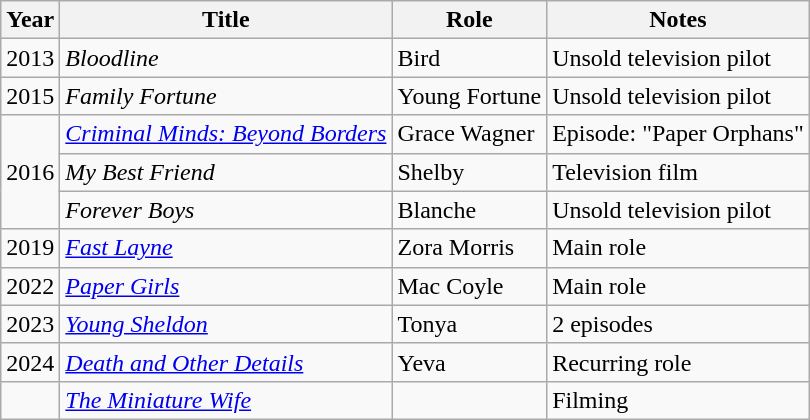<table class="wikitable sortable">
<tr>
<th>Year</th>
<th>Title</th>
<th>Role</th>
<th class="unsortable">Notes</th>
</tr>
<tr>
<td>2013</td>
<td><em>Bloodline</em></td>
<td>Bird</td>
<td>Unsold television pilot</td>
</tr>
<tr>
<td>2015</td>
<td><em>Family Fortune</em></td>
<td>Young Fortune</td>
<td>Unsold television pilot</td>
</tr>
<tr>
<td rowspan="3">2016</td>
<td><em><a href='#'>Criminal Minds: Beyond Borders</a></em></td>
<td>Grace Wagner</td>
<td>Episode: "Paper Orphans"</td>
</tr>
<tr>
<td><em>My Best Friend</em></td>
<td>Shelby</td>
<td>Television film</td>
</tr>
<tr>
<td><em>Forever Boys</em></td>
<td>Blanche</td>
<td>Unsold television pilot</td>
</tr>
<tr>
<td>2019</td>
<td><em><a href='#'>Fast Layne</a></em></td>
<td>Zora Morris</td>
<td>Main role</td>
</tr>
<tr>
<td>2022</td>
<td><em><a href='#'>Paper Girls</a></em></td>
<td>Mac Coyle</td>
<td>Main role</td>
</tr>
<tr>
<td>2023</td>
<td><em><a href='#'>Young Sheldon</a></em></td>
<td>Tonya</td>
<td>2 episodes</td>
</tr>
<tr>
<td>2024</td>
<td><em><a href='#'>Death and Other Details</a></em></td>
<td>Yeva</td>
<td>Recurring role</td>
</tr>
<tr>
<td></td>
<td><em><a href='#'>The Miniature Wife</a></em></td>
<td></td>
<td>Filming</td>
</tr>
</table>
